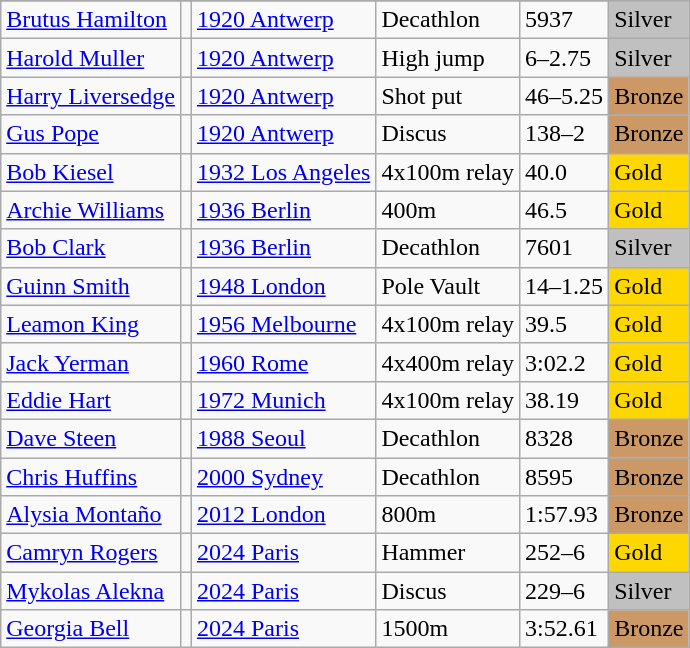<table class="wikitable sortable">
<tr>
</tr>
<tr>
<td><a href='#'>Brutus Hamilton</a></td>
<td></td>
<td><a href='#'>1920 Antwerp</a></td>
<td>Decathlon</td>
<td>5937</td>
<td style="background: silver;">Silver</td>
</tr>
<tr>
<td><a href='#'>Harold Muller</a></td>
<td></td>
<td><a href='#'>1920 Antwerp</a></td>
<td>High jump</td>
<td>6–2.75</td>
<td style="background: silver;">Silver</td>
</tr>
<tr>
<td><a href='#'>Harry Liversedge</a></td>
<td></td>
<td><a href='#'>1920 Antwerp</a></td>
<td>Shot put</td>
<td>46–5.25</td>
<td style="background: #cc9966;">Bronze</td>
</tr>
<tr>
<td><a href='#'>Gus Pope</a></td>
<td></td>
<td><a href='#'>1920 Antwerp</a></td>
<td>Discus</td>
<td>138–2</td>
<td style="background: #cc9966;">Bronze</td>
</tr>
<tr>
<td><a href='#'>Bob Kiesel</a></td>
<td></td>
<td><a href='#'>1932 Los Angeles</a></td>
<td>4x100m relay</td>
<td>40.0</td>
<td style="background: gold;">Gold</td>
</tr>
<tr>
<td><a href='#'>Archie Williams</a></td>
<td></td>
<td><a href='#'>1936 Berlin</a></td>
<td>400m</td>
<td>46.5</td>
<td style="background: gold;">Gold</td>
</tr>
<tr>
<td><a href='#'>Bob Clark</a></td>
<td></td>
<td><a href='#'>1936 Berlin</a></td>
<td>Decathlon</td>
<td>7601</td>
<td style="background: silver;">Silver</td>
</tr>
<tr>
<td><a href='#'>Guinn Smith</a></td>
<td></td>
<td><a href='#'>1948 London</a></td>
<td>Pole Vault</td>
<td>14–1.25</td>
<td style="background: gold;">Gold</td>
</tr>
<tr>
<td><a href='#'>Leamon King</a></td>
<td></td>
<td><a href='#'>1956 Melbourne</a></td>
<td>4x100m relay</td>
<td>39.5</td>
<td style="background: gold;">Gold</td>
</tr>
<tr>
<td><a href='#'>Jack Yerman</a></td>
<td></td>
<td><a href='#'>1960 Rome</a></td>
<td>4x400m relay</td>
<td>3:02.2</td>
<td style="background: gold;">Gold</td>
</tr>
<tr>
<td><a href='#'>Eddie Hart</a></td>
<td></td>
<td><a href='#'>1972 Munich</a></td>
<td>4x100m relay</td>
<td>38.19</td>
<td style="background: gold;">Gold</td>
</tr>
<tr>
<td><a href='#'>Dave Steen</a></td>
<td></td>
<td><a href='#'>1988 Seoul</a></td>
<td>Decathlon</td>
<td>8328</td>
<td style="background: #cc9966;">Bronze</td>
</tr>
<tr>
<td><a href='#'>Chris Huffins</a></td>
<td></td>
<td><a href='#'>2000 Sydney</a></td>
<td>Decathlon</td>
<td>8595</td>
<td style="background: #cc9966;">Bronze</td>
</tr>
<tr>
<td><a href='#'>Alysia Montaño</a></td>
<td></td>
<td><a href='#'>2012 London</a></td>
<td>800m</td>
<td>1:57.93</td>
<td style="background: #cc9966;">Bronze</td>
</tr>
<tr>
<td><a href='#'>Camryn Rogers</a></td>
<td></td>
<td><a href='#'>2024 Paris</a></td>
<td>Hammer</td>
<td>252–6</td>
<td style="background: gold;">Gold</td>
</tr>
<tr>
<td><a href='#'>Mykolas Alekna</a></td>
<td></td>
<td><a href='#'>2024 Paris</a></td>
<td>Discus</td>
<td>229–6</td>
<td style="background: silver;">Silver</td>
</tr>
<tr>
<td><a href='#'>Georgia Bell</a></td>
<td></td>
<td><a href='#'>2024 Paris</a></td>
<td>1500m</td>
<td>3:52.61</td>
<td style="background: #cc9966;">Bronze</td>
</tr>
</table>
